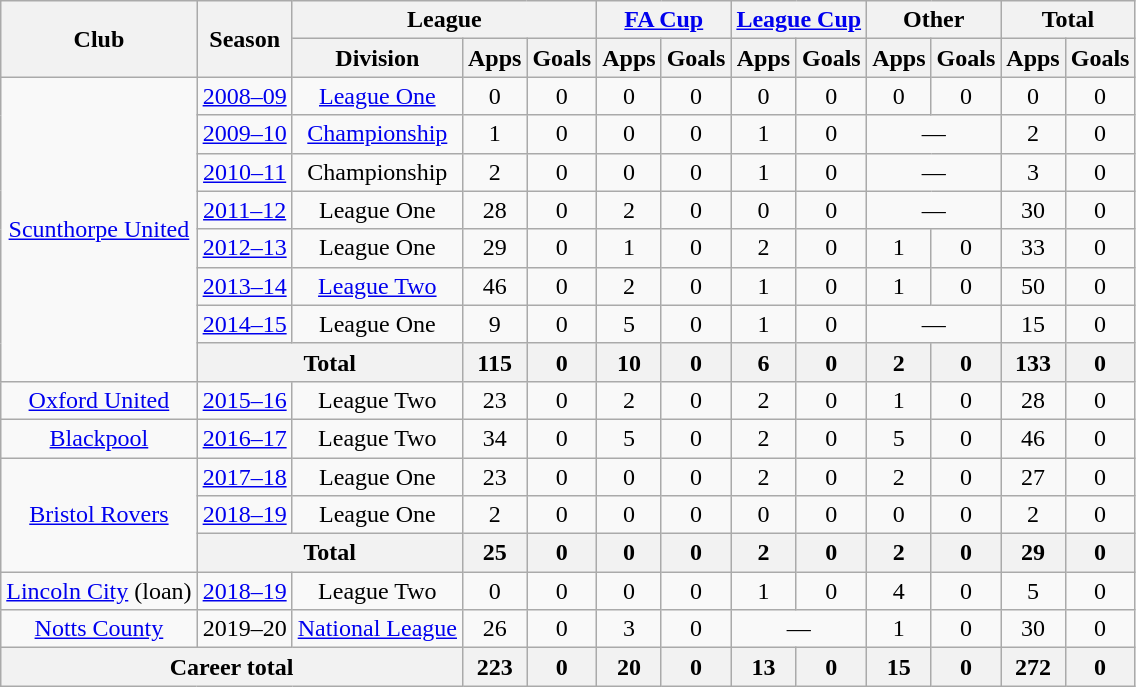<table class="wikitable" style="text-align: center">
<tr>
<th rowspan="2">Club</th>
<th rowspan="2">Season</th>
<th colspan="3">League</th>
<th colspan="2"><a href='#'>FA Cup</a></th>
<th colspan="2"><a href='#'>League Cup</a></th>
<th colspan="2">Other</th>
<th colspan="2">Total</th>
</tr>
<tr>
<th>Division</th>
<th>Apps</th>
<th>Goals</th>
<th>Apps</th>
<th>Goals</th>
<th>Apps</th>
<th>Goals</th>
<th>Apps</th>
<th>Goals</th>
<th>Apps</th>
<th>Goals</th>
</tr>
<tr>
<td rowspan="8"><a href='#'>Scunthorpe United</a></td>
<td><a href='#'>2008–09</a></td>
<td><a href='#'>League One</a></td>
<td>0</td>
<td>0</td>
<td>0</td>
<td>0</td>
<td>0</td>
<td>0</td>
<td>0</td>
<td>0</td>
<td>0</td>
<td>0</td>
</tr>
<tr>
<td><a href='#'>2009–10</a></td>
<td><a href='#'>Championship</a></td>
<td>1</td>
<td>0</td>
<td>0</td>
<td>0</td>
<td>1</td>
<td>0</td>
<td colspan="2">—</td>
<td>2</td>
<td>0</td>
</tr>
<tr>
<td><a href='#'>2010–11</a></td>
<td>Championship</td>
<td>2</td>
<td>0</td>
<td>0</td>
<td>0</td>
<td>1</td>
<td>0</td>
<td colspan="2">—</td>
<td>3</td>
<td>0</td>
</tr>
<tr>
<td><a href='#'>2011–12</a></td>
<td>League One</td>
<td>28</td>
<td>0</td>
<td>2</td>
<td>0</td>
<td>0</td>
<td>0</td>
<td colspan="2">—</td>
<td>30</td>
<td>0</td>
</tr>
<tr>
<td><a href='#'>2012–13</a></td>
<td>League One</td>
<td>29</td>
<td>0</td>
<td>1</td>
<td>0</td>
<td>2</td>
<td>0</td>
<td>1</td>
<td>0</td>
<td>33</td>
<td>0</td>
</tr>
<tr>
<td><a href='#'>2013–14</a></td>
<td><a href='#'>League Two</a></td>
<td>46</td>
<td>0</td>
<td>2</td>
<td>0</td>
<td>1</td>
<td>0</td>
<td>1</td>
<td>0</td>
<td>50</td>
<td>0</td>
</tr>
<tr>
<td><a href='#'>2014–15</a></td>
<td>League One</td>
<td>9</td>
<td>0</td>
<td>5</td>
<td>0</td>
<td>1</td>
<td>0</td>
<td colspan="2">—</td>
<td>15</td>
<td>0</td>
</tr>
<tr>
<th colspan="2">Total</th>
<th>115</th>
<th>0</th>
<th>10</th>
<th>0</th>
<th>6</th>
<th>0</th>
<th>2</th>
<th>0</th>
<th>133</th>
<th>0</th>
</tr>
<tr>
<td><a href='#'>Oxford United</a></td>
<td><a href='#'>2015–16</a></td>
<td>League Two</td>
<td>23</td>
<td>0</td>
<td>2</td>
<td>0</td>
<td>2</td>
<td>0</td>
<td>1</td>
<td>0</td>
<td>28</td>
<td>0</td>
</tr>
<tr>
<td><a href='#'>Blackpool</a></td>
<td><a href='#'>2016–17</a></td>
<td>League Two</td>
<td>34</td>
<td>0</td>
<td>5</td>
<td>0</td>
<td>2</td>
<td>0</td>
<td>5</td>
<td>0</td>
<td>46</td>
<td>0</td>
</tr>
<tr>
<td rowspan="3"><a href='#'>Bristol Rovers</a></td>
<td><a href='#'>2017–18</a></td>
<td>League One</td>
<td>23</td>
<td>0</td>
<td>0</td>
<td>0</td>
<td>2</td>
<td>0</td>
<td>2</td>
<td>0</td>
<td>27</td>
<td>0</td>
</tr>
<tr>
<td><a href='#'>2018–19</a></td>
<td>League One</td>
<td>2</td>
<td>0</td>
<td>0</td>
<td>0</td>
<td>0</td>
<td>0</td>
<td>0</td>
<td>0</td>
<td>2</td>
<td>0</td>
</tr>
<tr>
<th colspan="2">Total</th>
<th>25</th>
<th>0</th>
<th>0</th>
<th>0</th>
<th>2</th>
<th>0</th>
<th>2</th>
<th>0</th>
<th>29</th>
<th>0</th>
</tr>
<tr>
<td><a href='#'>Lincoln City</a> (loan)</td>
<td><a href='#'>2018–19</a></td>
<td>League Two</td>
<td>0</td>
<td>0</td>
<td>0</td>
<td>0</td>
<td>1</td>
<td>0</td>
<td>4</td>
<td>0</td>
<td>5</td>
<td>0</td>
</tr>
<tr>
<td><a href='#'>Notts County</a></td>
<td>2019–20</td>
<td><a href='#'>National League</a></td>
<td>26</td>
<td>0</td>
<td>3</td>
<td>0</td>
<td colspan=2>—</td>
<td>1</td>
<td>0</td>
<td>30</td>
<td>0</td>
</tr>
<tr>
<th colspan="3">Career total</th>
<th>223</th>
<th>0</th>
<th>20</th>
<th>0</th>
<th>13</th>
<th>0</th>
<th>15</th>
<th>0</th>
<th>272</th>
<th>0</th>
</tr>
</table>
